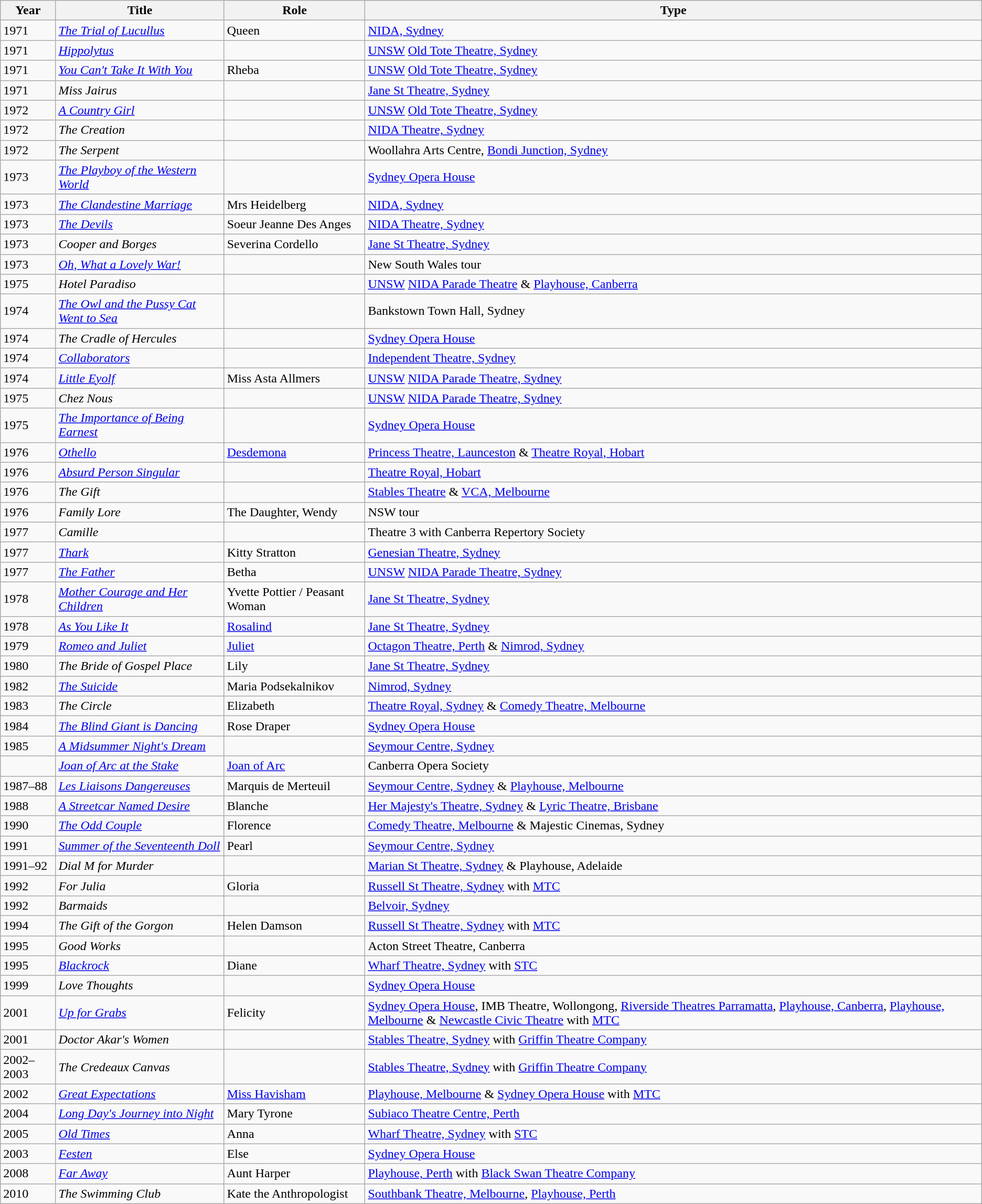<table class="wikitable">
<tr>
<th>Year</th>
<th>Title</th>
<th>Role</th>
<th>Type</th>
</tr>
<tr>
<td>1971</td>
<td><em><a href='#'>The Trial of Lucullus</a></em></td>
<td>Queen</td>
<td><a href='#'>NIDA, Sydney</a></td>
</tr>
<tr>
<td>1971</td>
<td><em><a href='#'>Hippolytus</a></em></td>
<td></td>
<td><a href='#'>UNSW</a> <a href='#'>Old Tote Theatre, Sydney</a></td>
</tr>
<tr>
<td>1971</td>
<td><em><a href='#'>You Can't Take It With You</a></em></td>
<td>Rheba</td>
<td><a href='#'>UNSW</a> <a href='#'>Old Tote Theatre, Sydney</a></td>
</tr>
<tr>
<td>1971</td>
<td><em>Miss Jairus</em></td>
<td></td>
<td><a href='#'>Jane St Theatre, Sydney</a></td>
</tr>
<tr>
<td>1972</td>
<td><em><a href='#'>A Country Girl</a></em></td>
<td></td>
<td><a href='#'>UNSW</a> <a href='#'>Old Tote Theatre, Sydney</a></td>
</tr>
<tr>
<td>1972</td>
<td><em>The Creation</em></td>
<td></td>
<td><a href='#'>NIDA Theatre, Sydney</a></td>
</tr>
<tr>
<td>1972</td>
<td><em>The Serpent</em></td>
<td></td>
<td>Woollahra Arts Centre, <a href='#'>Bondi Junction, Sydney</a></td>
</tr>
<tr>
<td>1973</td>
<td><em><a href='#'>The Playboy of the Western World</a></em></td>
<td></td>
<td><a href='#'>Sydney Opera House</a></td>
</tr>
<tr>
<td>1973</td>
<td><em><a href='#'>The Clandestine Marriage</a></em></td>
<td>Mrs Heidelberg</td>
<td><a href='#'>NIDA, Sydney</a></td>
</tr>
<tr>
<td>1973</td>
<td><em><a href='#'>The Devils</a></em></td>
<td>Soeur Jeanne Des Anges</td>
<td><a href='#'>NIDA Theatre, Sydney</a></td>
</tr>
<tr>
<td>1973</td>
<td><em>Cooper and Borges</em></td>
<td>Severina Cordello</td>
<td><a href='#'>Jane St Theatre, Sydney</a></td>
</tr>
<tr>
<td>1973</td>
<td><em><a href='#'>Oh, What a Lovely War!</a></em></td>
<td></td>
<td>New South Wales tour</td>
</tr>
<tr>
<td>1975</td>
<td><em>Hotel Paradiso</em></td>
<td></td>
<td><a href='#'>UNSW</a> <a href='#'>NIDA Parade Theatre</a> & <a href='#'>Playhouse, Canberra</a></td>
</tr>
<tr>
<td>1974</td>
<td><em><a href='#'>The Owl and the Pussy Cat Went to Sea</a></em></td>
<td></td>
<td>Bankstown Town Hall, Sydney</td>
</tr>
<tr>
<td>1974</td>
<td><em>The Cradle of Hercules</em></td>
<td></td>
<td><a href='#'>Sydney Opera House</a></td>
</tr>
<tr>
<td>1974</td>
<td><em><a href='#'>Collaborators</a></em></td>
<td></td>
<td><a href='#'>Independent Theatre, Sydney</a></td>
</tr>
<tr>
<td>1974</td>
<td><em><a href='#'>Little Eyolf</a></em></td>
<td>Miss Asta Allmers</td>
<td><a href='#'>UNSW</a> <a href='#'>NIDA Parade Theatre, Sydney</a></td>
</tr>
<tr>
<td>1975</td>
<td><em>Chez Nous</em></td>
<td></td>
<td><a href='#'>UNSW</a> <a href='#'>NIDA Parade Theatre, Sydney</a></td>
</tr>
<tr>
<td>1975</td>
<td><em><a href='#'>The Importance of Being Earnest</a></em></td>
<td></td>
<td><a href='#'>Sydney Opera House</a></td>
</tr>
<tr>
<td>1976</td>
<td><em><a href='#'>Othello</a></em></td>
<td><a href='#'>Desdemona</a></td>
<td><a href='#'>Princess Theatre, Launceston</a> & <a href='#'>Theatre Royal, Hobart</a></td>
</tr>
<tr>
<td>1976</td>
<td><em><a href='#'>Absurd Person Singular</a></em></td>
<td></td>
<td><a href='#'>Theatre Royal, Hobart</a></td>
</tr>
<tr>
<td>1976</td>
<td><em>The Gift</em></td>
<td></td>
<td><a href='#'>Stables Theatre</a> & <a href='#'>VCA, Melbourne</a></td>
</tr>
<tr>
<td>1976</td>
<td><em>Family Lore</em></td>
<td>The Daughter, Wendy</td>
<td>NSW tour</td>
</tr>
<tr>
<td>1977</td>
<td><em>Camille</em></td>
<td></td>
<td>Theatre 3 with Canberra Repertory Society</td>
</tr>
<tr>
<td>1977</td>
<td><em><a href='#'>Thark</a></em></td>
<td>Kitty Stratton</td>
<td><a href='#'>Genesian Theatre, Sydney</a></td>
</tr>
<tr>
<td>1977</td>
<td><em><a href='#'>The Father</a></em></td>
<td>Betha</td>
<td><a href='#'>UNSW</a> <a href='#'>NIDA Parade Theatre, Sydney</a></td>
</tr>
<tr>
<td>1978</td>
<td><em><a href='#'>Mother Courage and Her Children</a></em></td>
<td>Yvette Pottier / Peasant Woman</td>
<td><a href='#'>Jane St Theatre, Sydney</a></td>
</tr>
<tr>
<td>1978</td>
<td><em><a href='#'>As You Like It</a></em></td>
<td><a href='#'>Rosalind</a></td>
<td><a href='#'>Jane St Theatre, Sydney</a></td>
</tr>
<tr>
<td>1979</td>
<td><em><a href='#'>Romeo and Juliet</a></em></td>
<td><a href='#'>Juliet</a></td>
<td><a href='#'>Octagon Theatre, Perth</a> & <a href='#'>Nimrod, Sydney</a></td>
</tr>
<tr>
<td>1980</td>
<td><em>The Bride of Gospel Place</em></td>
<td>Lily</td>
<td><a href='#'>Jane St Theatre, Sydney</a></td>
</tr>
<tr>
<td>1982</td>
<td><em><a href='#'>The Suicide</a></em></td>
<td>Maria Podsekalnikov</td>
<td><a href='#'>Nimrod, Sydney</a></td>
</tr>
<tr>
<td>1983</td>
<td><em>The Circle</em></td>
<td>Elizabeth</td>
<td><a href='#'>Theatre Royal, Sydney</a> & <a href='#'>Comedy Theatre, Melbourne</a></td>
</tr>
<tr>
<td>1984</td>
<td><em><a href='#'>The Blind Giant is Dancing</a></em></td>
<td>Rose Draper</td>
<td><a href='#'>Sydney Opera House</a></td>
</tr>
<tr>
<td>1985</td>
<td><em><a href='#'>A Midsummer Night's Dream</a></em></td>
<td></td>
<td><a href='#'>Seymour Centre, Sydney</a></td>
</tr>
<tr>
<td></td>
<td><em><a href='#'>Joan of Arc at the Stake</a></em></td>
<td><a href='#'>Joan of Arc</a></td>
<td>Canberra Opera Society</td>
</tr>
<tr>
<td>1987–88</td>
<td><em><a href='#'>Les Liaisons Dangereuses</a></em></td>
<td>Marquis de Merteuil</td>
<td><a href='#'>Seymour Centre, Sydney</a> & <a href='#'>Playhouse, Melbourne</a></td>
</tr>
<tr>
<td>1988</td>
<td><em><a href='#'>A Streetcar Named Desire</a></em></td>
<td>Blanche</td>
<td><a href='#'>Her Majesty's Theatre, Sydney</a> & <a href='#'>Lyric Theatre, Brisbane</a></td>
</tr>
<tr>
<td>1990</td>
<td><em><a href='#'>The Odd Couple</a></em></td>
<td>Florence</td>
<td><a href='#'>Comedy Theatre, Melbourne</a> & Majestic Cinemas, Sydney</td>
</tr>
<tr>
<td>1991</td>
<td><em><a href='#'>Summer of the Seventeenth Doll</a></em></td>
<td>Pearl</td>
<td><a href='#'>Seymour Centre, Sydney</a></td>
</tr>
<tr>
<td>1991–92</td>
<td><em>Dial M for Murder</em></td>
<td></td>
<td><a href='#'>Marian St Theatre, Sydney</a> & Playhouse, Adelaide</td>
</tr>
<tr>
<td>1992</td>
<td><em>For Julia</em></td>
<td>Gloria</td>
<td><a href='#'>Russell St Theatre, Sydney</a> with <a href='#'>MTC</a></td>
</tr>
<tr>
<td>1992</td>
<td><em>Barmaids</em></td>
<td></td>
<td><a href='#'>Belvoir, Sydney</a></td>
</tr>
<tr>
<td>1994</td>
<td><em>The Gift of the Gorgon</em></td>
<td>Helen Damson</td>
<td><a href='#'>Russell St Theatre, Sydney</a> with <a href='#'>MTC</a></td>
</tr>
<tr>
<td>1995</td>
<td><em>Good Works</em></td>
<td></td>
<td>Acton Street Theatre, Canberra</td>
</tr>
<tr>
<td>1995</td>
<td><em><a href='#'>Blackrock</a></em></td>
<td>Diane</td>
<td><a href='#'>Wharf Theatre, Sydney</a> with <a href='#'>STC</a></td>
</tr>
<tr>
<td>1999</td>
<td><em>Love Thoughts</em></td>
<td></td>
<td><a href='#'>Sydney Opera House</a></td>
</tr>
<tr>
<td>2001</td>
<td><em><a href='#'>Up for Grabs</a></em></td>
<td>Felicity</td>
<td><a href='#'>Sydney Opera House</a>, IMB Theatre, Wollongong, <a href='#'>Riverside Theatres Parramatta</a>, <a href='#'>Playhouse, Canberra</a>, <a href='#'>Playhouse, Melbourne</a> & <a href='#'>Newcastle Civic Theatre</a> with <a href='#'>MTC</a></td>
</tr>
<tr>
<td>2001</td>
<td><em>Doctor Akar's Women</em></td>
<td></td>
<td><a href='#'>Stables Theatre, Sydney</a> with <a href='#'>Griffin Theatre Company</a></td>
</tr>
<tr>
<td>2002–2003</td>
<td><em>The Credeaux Canvas</em></td>
<td></td>
<td><a href='#'>Stables Theatre, Sydney</a> with <a href='#'>Griffin Theatre Company</a></td>
</tr>
<tr>
<td>2002</td>
<td><em><a href='#'>Great Expectations</a></em></td>
<td><a href='#'>Miss Havisham</a></td>
<td><a href='#'>Playhouse, Melbourne</a> & <a href='#'>Sydney Opera House</a> with <a href='#'>MTC</a></td>
</tr>
<tr>
<td>2004</td>
<td><em><a href='#'>Long Day's Journey into Night</a></em></td>
<td>Mary Tyrone</td>
<td><a href='#'>Subiaco Theatre Centre, Perth</a></td>
</tr>
<tr>
<td>2005</td>
<td><em><a href='#'>Old Times</a></em></td>
<td>Anna</td>
<td><a href='#'>Wharf Theatre, Sydney</a> with <a href='#'>STC</a></td>
</tr>
<tr>
<td>2003</td>
<td><em><a href='#'>Festen</a></em></td>
<td>Else</td>
<td><a href='#'>Sydney Opera House</a></td>
</tr>
<tr>
<td>2008</td>
<td><em><a href='#'>Far Away</a></em></td>
<td>Aunt Harper</td>
<td><a href='#'>Playhouse, Perth</a> with <a href='#'>Black Swan Theatre Company</a></td>
</tr>
<tr>
<td>2010</td>
<td><em>The Swimming Club</em></td>
<td>Kate the Anthropologist</td>
<td><a href='#'>Southbank Theatre, Melbourne</a>, <a href='#'>Playhouse, Perth</a></td>
</tr>
</table>
